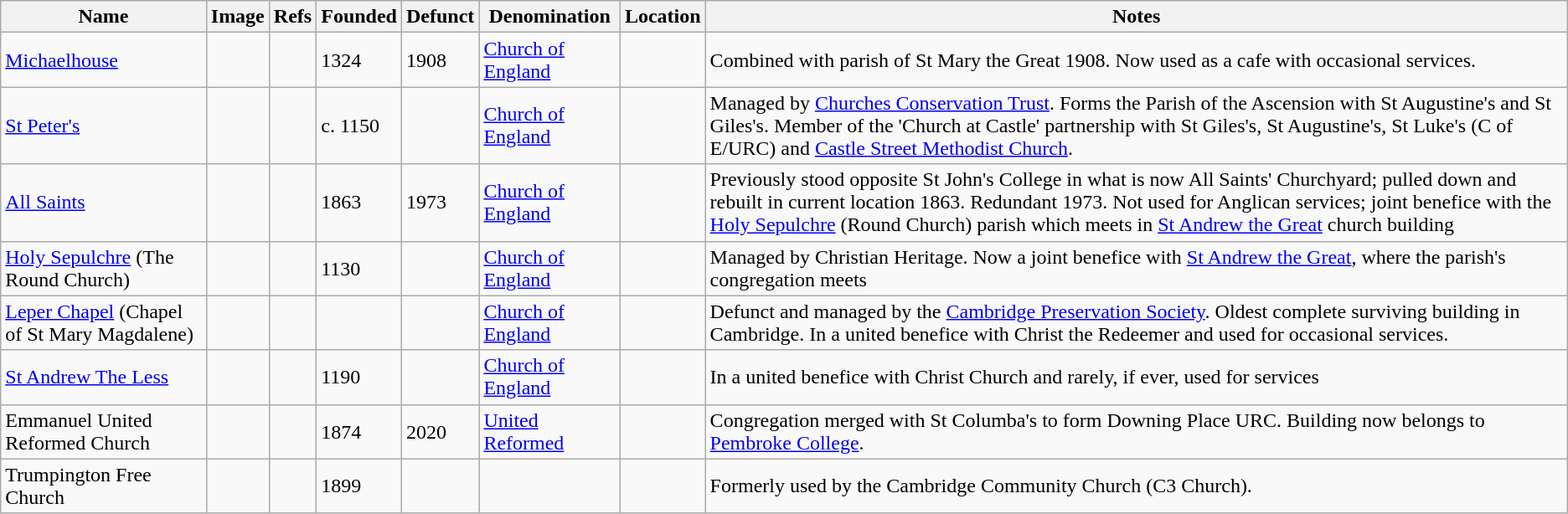<table class="wikitable sortable">
<tr>
<th scope="col">Name</th>
<th>Image</th>
<th class="unsortable">Refs</th>
<th scope="col">Founded</th>
<th>Defunct</th>
<th scope="col">Denomination</th>
<th class="unsortable">Location</th>
<th class="unsortable">Notes</th>
</tr>
<tr>
<td><a href='#'>Michaelhouse</a></td>
<td></td>
<td></td>
<td>1324</td>
<td>1908</td>
<td><a href='#'>Church of England</a></td>
<td></td>
<td>Combined with parish of St Mary the Great 1908. Now used as a cafe with occasional services.</td>
</tr>
<tr>
<td><a href='#'>St Peter's</a></td>
<td></td>
<td></td>
<td>c. 1150</td>
<td></td>
<td><a href='#'>Church of England</a></td>
<td></td>
<td>Managed by <a href='#'>Churches Conservation Trust</a>. Forms the Parish of the Ascension with St Augustine's and St Giles's. Member of the 'Church at Castle' partnership with St Giles's, St Augustine's, St Luke's (C of E/URC) and <a href='#'>Castle Street Methodist Church</a>.</td>
</tr>
<tr>
<td><a href='#'>All Saints</a></td>
<td><em></em></td>
<td></td>
<td>1863</td>
<td>1973</td>
<td><a href='#'>Church of England</a></td>
<td></td>
<td>Previously stood opposite St John's College in what is now All Saints' Churchyard; pulled down and rebuilt in current location 1863. Redundant 1973. Not used for Anglican services; joint benefice with the <a href='#'>Holy Sepulchre</a> (Round Church) parish which meets in <a href='#'>St Andrew the Great</a> church building</td>
</tr>
<tr>
<td><a href='#'>Holy Sepulchre</a> (The Round Church)</td>
<td></td>
<td></td>
<td>1130</td>
<td></td>
<td><a href='#'>Church of England</a></td>
<td></td>
<td>Managed by Christian Heritage. Now a joint benefice with <a href='#'>St Andrew the Great</a>, where the parish's congregation meets</td>
</tr>
<tr>
<td><a href='#'>Leper Chapel</a> (Chapel of St Mary Magdalene)</td>
<td></td>
<td></td>
<td></td>
<td></td>
<td><a href='#'>Church of England</a></td>
<td></td>
<td>Defunct and managed by the <a href='#'>Cambridge Preservation Society</a>. Oldest complete surviving building in Cambridge. In a united benefice with Christ the Redeemer and used for occasional services.</td>
</tr>
<tr>
<td><a href='#'>St Andrew The Less</a></td>
<td></td>
<td></td>
<td>1190</td>
<td></td>
<td><a href='#'>Church of England</a></td>
<td></td>
<td>In a united benefice with Christ Church and rarely, if ever, used for services</td>
</tr>
<tr>
<td>Emmanuel United Reformed Church</td>
<td></td>
<td></td>
<td>1874</td>
<td>2020</td>
<td><a href='#'>United Reformed</a></td>
<td></td>
<td>Congregation merged with St Columba's to form Downing Place URC.  Building now belongs to <a href='#'>Pembroke College</a>.</td>
</tr>
<tr>
<td>Trumpington Free Church</td>
<td></td>
<td></td>
<td>1899</td>
<td></td>
<td></td>
<td></td>
<td>Formerly used by the Cambridge Community Church (C3 Church).</td>
</tr>
</table>
